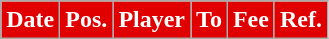<table class="wikitable plainrowheaders sortable">
<tr>
<th style="color:#ffffff; background:#E00000;">Date</th>
<th style="color:#ffffff; background:#E00000;">Pos.</th>
<th style="color:#ffffff; background:#E00000;">Player</th>
<th style="color:#ffffff; background:#E00000;">To</th>
<th style="color:#ffffff; background:#E00000;">Fee</th>
<th style="color:#ffffff; background:#E00000;">Ref.</th>
</tr>
</table>
